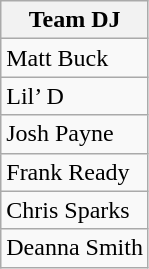<table class="wikitable" style="display: inline-table;">
<tr>
<th>Team DJ</th>
</tr>
<tr>
<td>Matt Buck</td>
</tr>
<tr>
<td>Lil’ D</td>
</tr>
<tr>
<td>Josh Payne</td>
</tr>
<tr>
<td>Frank Ready</td>
</tr>
<tr>
<td>Chris Sparks</td>
</tr>
<tr>
<td>Deanna Smith</td>
</tr>
</table>
